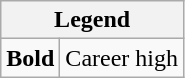<table class="wikitable mw-collapsible mw-collapsed">
<tr>
<th colspan="2">Legend</th>
</tr>
<tr>
<td><strong>Bold</strong></td>
<td>Career high</td>
</tr>
</table>
